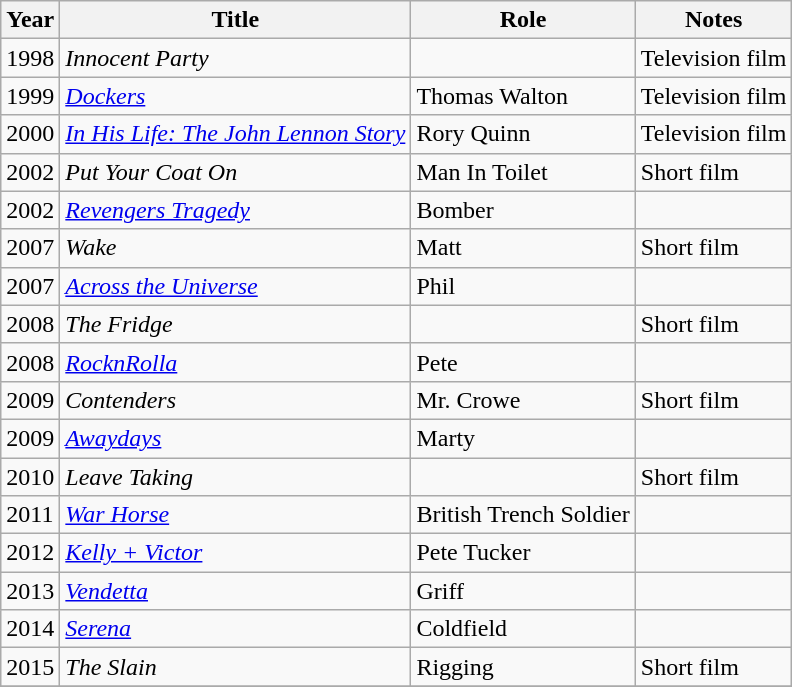<table class="wikitable sortable">
<tr>
<th>Year</th>
<th>Title</th>
<th>Role</th>
<th class="unsortable">Notes</th>
</tr>
<tr>
<td>1998</td>
<td><em>Innocent Party</em></td>
<td></td>
<td>Television film</td>
</tr>
<tr>
<td>1999</td>
<td><em><a href='#'>Dockers</a></em></td>
<td>Thomas Walton</td>
<td>Television film</td>
</tr>
<tr>
<td>2000</td>
<td><em><a href='#'>In His Life: The John Lennon Story</a></em></td>
<td>Rory Quinn</td>
<td>Television film</td>
</tr>
<tr>
<td>2002</td>
<td><em>Put Your Coat On</em></td>
<td>Man In Toilet</td>
<td>Short film</td>
</tr>
<tr>
<td>2002</td>
<td><em><a href='#'>Revengers Tragedy</a></em></td>
<td>Bomber</td>
<td></td>
</tr>
<tr>
<td>2007</td>
<td><em>Wake</em></td>
<td>Matt</td>
<td>Short film</td>
</tr>
<tr>
<td>2007</td>
<td><em><a href='#'>Across the Universe</a></em></td>
<td>Phil</td>
<td></td>
</tr>
<tr>
<td>2008</td>
<td><em>The Fridge</em></td>
<td></td>
<td>Short film</td>
</tr>
<tr>
<td>2008</td>
<td><em><a href='#'>RocknRolla</a></em></td>
<td>Pete</td>
<td></td>
</tr>
<tr>
<td>2009</td>
<td><em>Contenders</em></td>
<td>Mr. Crowe</td>
<td>Short film</td>
</tr>
<tr>
<td>2009</td>
<td><em><a href='#'>Awaydays</a></em></td>
<td>Marty</td>
<td></td>
</tr>
<tr>
<td>2010</td>
<td><em>Leave Taking</em></td>
<td></td>
<td>Short film</td>
</tr>
<tr>
<td>2011</td>
<td><em><a href='#'>War Horse</a></em></td>
<td>British Trench Soldier</td>
<td></td>
</tr>
<tr>
<td>2012</td>
<td><em><a href='#'>Kelly + Victor</a></em></td>
<td>Pete Tucker</td>
<td></td>
</tr>
<tr>
<td>2013</td>
<td><em><a href='#'>Vendetta</a></em></td>
<td>Griff</td>
<td></td>
</tr>
<tr>
<td>2014</td>
<td><em><a href='#'>Serena</a></em></td>
<td>Coldfield</td>
<td></td>
</tr>
<tr>
<td>2015</td>
<td><em>The Slain</em></td>
<td>Rigging</td>
<td>Short film</td>
</tr>
<tr>
</tr>
</table>
